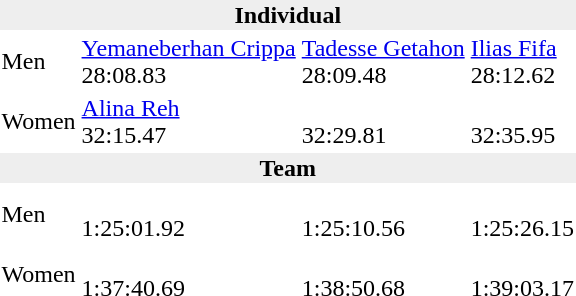<table>
<tr>
<td colspan=4 bgcolor=#eeeeee style=text-align:center;><strong>Individual</strong></td>
</tr>
<tr>
<td>Men</td>
<td> <a href='#'>Yemaneberhan Crippa</a><br>28:08.83 </td>
<td> <a href='#'>Tadesse Getahon</a><br>28:09.48</td>
<td> <a href='#'>Ilias Fifa</a><br>28:12.62</td>
</tr>
<tr>
<td>Women</td>
<td> <a href='#'>Alina Reh</a><br>32:15.47 </td>
<td> <br>32:29.81</td>
<td> <br>32:35.95</td>
</tr>
<tr>
<td colspan=4 bgcolor=#eeeeee style=text-align:center;><strong>Team</strong></td>
</tr>
<tr>
<td>Men</td>
<td> <br> 1:25:01.92</td>
<td> <br> 1:25:10.56</td>
<td> <br> 1:25:26.15</td>
</tr>
<tr>
<td>Women</td>
<td> <br> 1:37:40.69</td>
<td> <br> 1:38:50.68</td>
<td> <br> 1:39:03.17</td>
</tr>
</table>
